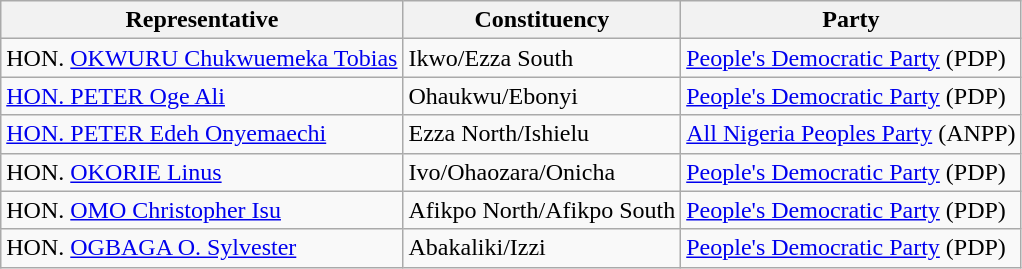<table class="wikitable" border="1">
<tr>
<th>Representative</th>
<th>Constituency</th>
<th>Party</th>
</tr>
<tr>
<td>HON. <a href='#'>OKWURU Chukwuemeka Tobias</a></td>
<td>Ikwo/Ezza South</td>
<td><a href='#'>People's Democratic Party</a> (PDP)</td>
</tr>
<tr>
<td><a href='#'>HON. PETER Oge Ali</a></td>
<td>Ohaukwu/Ebonyi</td>
<td><a href='#'>People's Democratic Party</a> (PDP)</td>
</tr>
<tr>
<td><a href='#'>HON. PETER Edeh Onyemaechi</a></td>
<td>Ezza North/Ishielu</td>
<td><a href='#'>All Nigeria Peoples Party</a> (ANPP)</td>
</tr>
<tr>
<td>HON. <a href='#'>OKORIE Linus</a></td>
<td>Ivo/Ohaozara/Onicha</td>
<td><a href='#'>People's Democratic Party</a> (PDP)</td>
</tr>
<tr>
<td>HON. <a href='#'>OMO Christopher Isu</a></td>
<td>Afikpo North/Afikpo South</td>
<td><a href='#'>People's Democratic Party</a> (PDP)</td>
</tr>
<tr>
<td>HON. <a href='#'>OGBAGA O. Sylvester</a></td>
<td>Abakaliki/Izzi</td>
<td><a href='#'>People's Democratic Party</a> (PDP)</td>
</tr>
</table>
